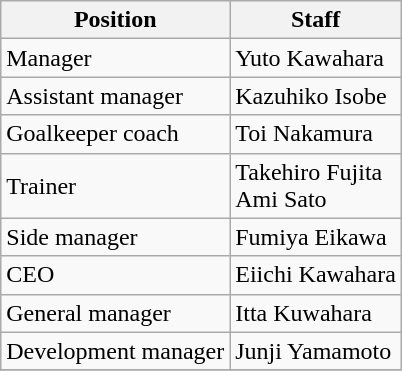<table class="wikitable">
<tr>
<th>Position</th>
<th>Staff</th>
</tr>
<tr>
<td>Manager</td>
<td> Yuto Kawahara</td>
</tr>
<tr>
<td>Assistant manager</td>
<td> Kazuhiko Isobe</td>
</tr>
<tr>
<td>Goalkeeper coach</td>
<td> Toi Nakamura</td>
</tr>
<tr>
<td>Trainer</td>
<td> Takehiro Fujita <br>  Ami Sato</td>
</tr>
<tr>
<td>Side manager</td>
<td> Fumiya Eikawa</td>
</tr>
<tr>
<td>CEO</td>
<td> Eiichi Kawahara</td>
</tr>
<tr>
<td>General manager</td>
<td> Itta Kuwahara</td>
</tr>
<tr>
<td>Development manager</td>
<td> Junji Yamamoto</td>
</tr>
<tr>
</tr>
</table>
